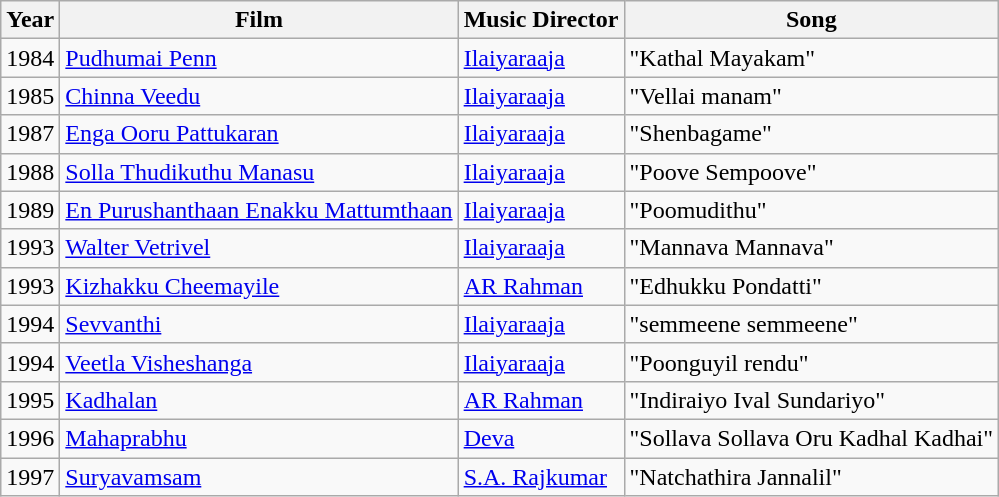<table class="wikitable sortable">
<tr>
<th>Year</th>
<th>Film</th>
<th>Music Director</th>
<th>Song</th>
</tr>
<tr>
<td>1984</td>
<td><a href='#'>Pudhumai Penn</a></td>
<td><a href='#'>Ilaiyaraaja</a></td>
<td>"Kathal Mayakam"</td>
</tr>
<tr>
<td>1985</td>
<td><a href='#'>Chinna Veedu</a></td>
<td><a href='#'>Ilaiyaraaja</a></td>
<td>"Vellai manam"</td>
</tr>
<tr>
<td>1987</td>
<td><a href='#'>Enga Ooru Pattukaran</a></td>
<td><a href='#'>Ilaiyaraaja</a></td>
<td>"Shenbagame"</td>
</tr>
<tr>
<td>1988</td>
<td><a href='#'>Solla Thudikuthu Manasu</a></td>
<td><a href='#'>Ilaiyaraaja</a></td>
<td>"Poove Sempoove"</td>
</tr>
<tr>
<td>1989</td>
<td><a href='#'>En Purushanthaan Enakku Mattumthaan </a></td>
<td><a href='#'>Ilaiyaraaja</a></td>
<td>"Poomudithu"</td>
</tr>
<tr>
<td>1993</td>
<td><a href='#'>Walter Vetrivel</a></td>
<td><a href='#'>Ilaiyaraaja</a></td>
<td>"Mannava Mannava"</td>
</tr>
<tr>
<td>1993</td>
<td><a href='#'>Kizhakku Cheemayile</a></td>
<td><a href='#'>AR Rahman</a></td>
<td>"Edhukku Pondatti"</td>
</tr>
<tr>
<td>1994</td>
<td><a href='#'>Sevvanthi</a></td>
<td><a href='#'>Ilaiyaraaja</a></td>
<td>"semmeene semmeene"</td>
</tr>
<tr>
<td>1994</td>
<td><a href='#'>Veetla Visheshanga</a></td>
<td><a href='#'>Ilaiyaraaja</a></td>
<td>"Poonguyil rendu"</td>
</tr>
<tr>
<td>1995</td>
<td><a href='#'>Kadhalan</a></td>
<td><a href='#'>AR Rahman</a></td>
<td>"Indiraiyo Ival Sundariyo"</td>
</tr>
<tr>
<td>1996</td>
<td><a href='#'>Mahaprabhu</a></td>
<td><a href='#'>Deva</a></td>
<td>"Sollava Sollava Oru Kadhal Kadhai"</td>
</tr>
<tr>
<td>1997</td>
<td><a href='#'>Suryavamsam</a></td>
<td><a href='#'>S.A. Rajkumar</a></td>
<td>"Natchathira Jannalil"</td>
</tr>
</table>
